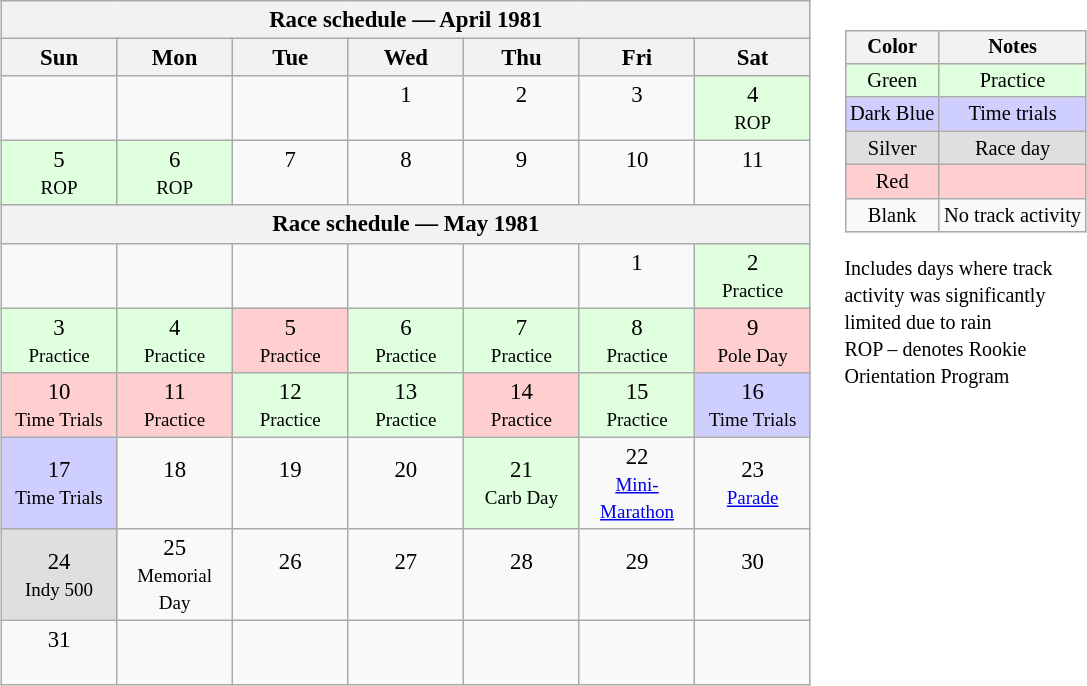<table>
<tr>
<td><br><table class="wikitable" style="text-align:center; font-size:95%">
<tr valign="top">
<th colspan=7>Race schedule — April 1981</th>
</tr>
<tr>
<th scope="col" width="70">Sun</th>
<th scope="col" width="70">Mon</th>
<th scope="col" width="70">Tue</th>
<th scope="col" width="70">Wed</th>
<th scope="col" width="70">Thu</th>
<th scope="col" width="70">Fri</th>
<th scope="col" width="70">Sat</th>
</tr>
<tr>
<td><br> </td>
<td><br> </td>
<td><br> </td>
<td>1<br> </td>
<td>2<br> </td>
<td>3<br> </td>
<td style="background:#DFFFDF;">4<br><small>ROP</small></td>
</tr>
<tr>
<td style="background:#DFFFDF;">5<br><small>ROP</small></td>
<td style="background:#DFFFDF;">6<br><small>ROP</small></td>
<td>7<br> </td>
<td>8<br> </td>
<td>9<br> </td>
<td>10<br> </td>
<td>11<br> </td>
</tr>
<tr valign="top">
<th colspan=7>Race schedule — May 1981</th>
</tr>
<tr>
<td><br> </td>
<td><br> </td>
<td><br> </td>
<td><br> </td>
<td><br> </td>
<td>1<br> </td>
<td style="background:#DFFFDF;">2<br><small>Practice</small></td>
</tr>
<tr>
<td style="background:#DFFFDF;">3<br><small>Practice</small></td>
<td style="background:#DFFFDF;">4<br><small>Practice</small></td>
<td style="background:#FFCFCF;">5<br><small>Practice</small></td>
<td style="background:#DFFFDF;">6<br><small>Practice</small></td>
<td style="background:#DFFFDF;">7<br><small>Practice</small></td>
<td style="background:#DFFFDF;">8<br><small>Practice</small></td>
<td style="background:#FFCFCF;">9<br><small>Pole Day</small></td>
</tr>
<tr>
<td style="background:#FFCFCF;">10<br><small>Time Trials</small></td>
<td style="background:#FFCFCF;">11<br><small>Practice</small></td>
<td style="background:#DFFFDF;">12<br><small>Practice</small></td>
<td style="background:#DFFFDF;">13<br><small>Practice</small></td>
<td style="background:#FFCFCF;">14<br><small>Practice</small></td>
<td style="background:#DFFFDF;">15<br><small>Practice</small></td>
<td style="background:#CFCFFF;">16<br><small>Time Trials</small></td>
</tr>
<tr>
<td style="background:#CFCFFF;">17<br><small>Time Trials</small></td>
<td>18<br> </td>
<td>19<br> </td>
<td>20<br> </td>
<td style="background:#DFFFDF;">21<br><small>Carb Day</small></td>
<td>22<br><small><a href='#'>Mini-Marathon</a></small></td>
<td>23<br><small><a href='#'>Parade</a></small></td>
</tr>
<tr>
<td style="background:#DFDFDF;">24<br><small>Indy 500</small></td>
<td>25<br><small>Memorial Day</small></td>
<td>26<br> </td>
<td>27<br> </td>
<td>28<br> </td>
<td>29<br> </td>
<td>30<br> </td>
</tr>
<tr>
<td>31<br> </td>
<td><br> </td>
<td><br> </td>
<td><br> </td>
<td><br> </td>
<td><br> </td>
<td><br> </td>
</tr>
</table>
</td>
<td valign="top"><br><table>
<tr>
<td><br><table style="margin-right:0; font-size:85%; text-align:center;" class="wikitable">
<tr>
<th>Color</th>
<th>Notes</th>
</tr>
<tr style="background:#DFFFDF;">
<td>Green</td>
<td>Practice</td>
</tr>
<tr style="background:#CFCFFF;">
<td>Dark Blue</td>
<td>Time trials</td>
</tr>
<tr style="background:#DFDFDF;">
<td>Silver</td>
<td>Race day</td>
</tr>
<tr style="background:#FFCFCF;">
<td>Red</td>
<td></td>
</tr>
<tr>
<td>Blank</td>
<td>No track activity</td>
</tr>
</table>
 <small>Includes days where track<br>activity was significantly<br>limited due to rain</small><br><small>ROP – denotes Rookie<br>Orientation Program</small></td>
</tr>
</table>
</td>
</tr>
</table>
